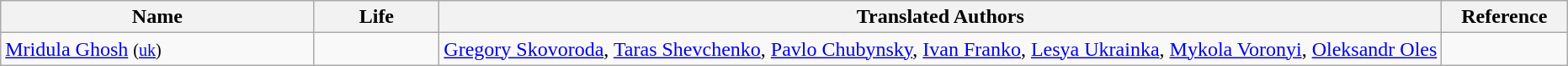<table class="wikitable sortable">
<tr>
<th width="20%">Name</th>
<th width="8%">Life</th>
<th width="*">Translated Authors</th>
<th width="8%   ">Reference</th>
</tr>
<tr>
<td><a href='#'>Mridula Ghosh</a> <small>(<a href='#'>uk</a>)</small></td>
<td></td>
<td><a href='#'>Gregory Skovoroda</a>, <a href='#'>Taras Shevchenko</a>, <a href='#'>Pavlo Chubynsky</a>, <a href='#'>Ivan Franko</a>, <a href='#'>Lesya Ukrainka</a>, <a href='#'>Mykola Voronyi</a>, <a href='#'>Oleksandr Oles</a></td>
<td></td>
</tr>
</table>
